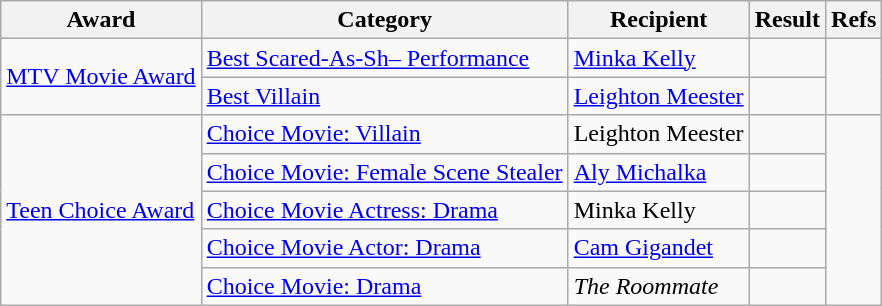<table class="wikitable sortalbe plainrowheaders">
<tr>
<th>Award</th>
<th>Category</th>
<th>Recipient</th>
<th>Result</th>
<th>Refs</th>
</tr>
<tr>
<td rowspan="2"><a href='#'>MTV Movie Award</a></td>
<td><a href='#'>Best Scared-As-Sh– Performance</a></td>
<td><a href='#'>Minka Kelly</a></td>
<td></td>
<td rowspan="2" style="text-align:center;"></td>
</tr>
<tr>
<td><a href='#'>Best Villain</a></td>
<td><a href='#'>Leighton Meester</a></td>
<td></td>
</tr>
<tr>
<td rowspan="5"><a href='#'>Teen Choice Award</a></td>
<td><a href='#'>Choice Movie: Villain</a></td>
<td>Leighton Meester</td>
<td></td>
<td rowspan="5" style="text-align:center;"></td>
</tr>
<tr>
<td><a href='#'>Choice Movie: Female Scene Stealer</a></td>
<td><a href='#'>Aly Michalka</a></td>
<td></td>
</tr>
<tr>
<td><a href='#'>Choice Movie Actress: Drama</a></td>
<td>Minka Kelly</td>
<td></td>
</tr>
<tr>
<td><a href='#'>Choice Movie Actor: Drama</a></td>
<td><a href='#'>Cam Gigandet</a></td>
<td></td>
</tr>
<tr>
<td><a href='#'>Choice Movie: Drama</a></td>
<td><em>The Roommate</em></td>
<td></td>
</tr>
</table>
